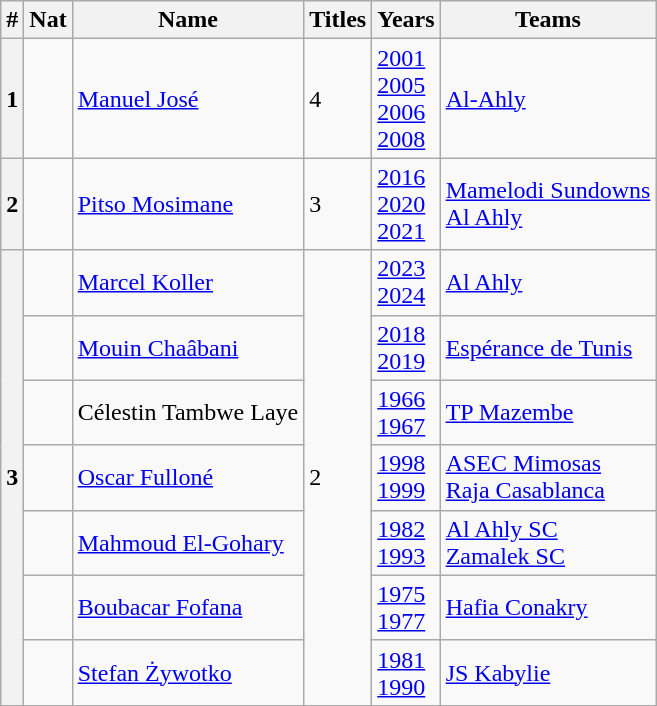<table Class="wikitable sortable;">
<tr>
<th>#</th>
<th>Nat</th>
<th>Name</th>
<th>Titles</th>
<th>Years</th>
<th>Teams</th>
</tr>
<tr>
<th>1</th>
<td></td>
<td><a href='#'>Manuel José</a></td>
<td>4</td>
<td><a href='#'>2001</a><br><a href='#'>2005</a><br><a href='#'>2006</a><br><a href='#'>2008</a></td>
<td> <a href='#'>Al-Ahly</a></td>
</tr>
<tr>
<th>2</th>
<td></td>
<td><a href='#'>Pitso Mosimane</a></td>
<td>3</td>
<td><a href='#'>2016</a><br><a href='#'>2020</a><br><a href='#'>2021</a></td>
<td> <a href='#'>Mamelodi Sundowns</a><br> <a href='#'>Al Ahly</a></td>
</tr>
<tr>
<th rowspan=7>3</th>
<td></td>
<td><a href='#'>Marcel Koller</a></td>
<td rowspan=7>2</td>
<td><a href='#'>2023</a><br><a href='#'>2024</a></td>
<td> <a href='#'>Al Ahly</a></td>
</tr>
<tr>
<td></td>
<td><a href='#'>Mouin Chaâbani</a></td>
<td><a href='#'>2018</a><br><a href='#'>2019</a></td>
<td> <a href='#'>Espérance de Tunis</a></td>
</tr>
<tr>
<td></td>
<td>Célestin Tambwe Laye</td>
<td><a href='#'>1966</a><br><a href='#'>1967</a></td>
<td> <a href='#'>TP Mazembe</a></td>
</tr>
<tr>
<td></td>
<td><a href='#'>Oscar Fulloné</a></td>
<td><a href='#'>1998</a><br><a href='#'>1999</a></td>
<td> <a href='#'>ASEC Mimosas</a><br> <a href='#'>Raja Casablanca</a></td>
</tr>
<tr>
<td></td>
<td><a href='#'>Mahmoud El-Gohary</a></td>
<td><a href='#'>1982</a><br><a href='#'>1993</a></td>
<td> <a href='#'>Al Ahly SC</a><br> <a href='#'>Zamalek SC</a></td>
</tr>
<tr>
<td></td>
<td><a href='#'>Boubacar Fofana</a></td>
<td><a href='#'>1975</a><br><a href='#'>1977</a></td>
<td> <a href='#'>Hafia Conakry</a></td>
</tr>
<tr>
<td></td>
<td><a href='#'>Stefan Żywotko</a></td>
<td><a href='#'>1981</a><br><a href='#'>1990</a></td>
<td> <a href='#'>JS Kabylie</a></td>
</tr>
</table>
